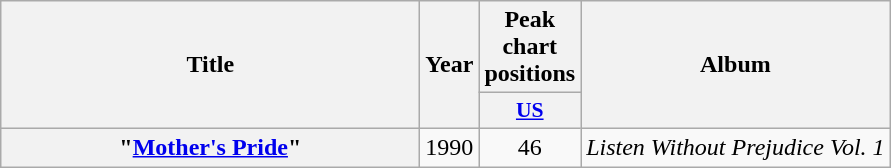<table class="wikitable plainrowheaders" style="text-align:center;">
<tr>
<th scope="col" rowspan="2" style="width:17em;">Title</th>
<th scope="col" rowspan="2">Year</th>
<th scope="col" colspan="1">Peak chart positions</th>
<th scope="col" rowspan="2">Album</th>
</tr>
<tr>
<th scope="col" style="width:2.5em;font-size:90%;"><a href='#'>US</a><br></th>
</tr>
<tr>
<th scope="row">"<a href='#'>Mother's Pride</a>"</th>
<td>1990</td>
<td>46</td>
<td><em>Listen Without Prejudice Vol. 1</em></td>
</tr>
</table>
